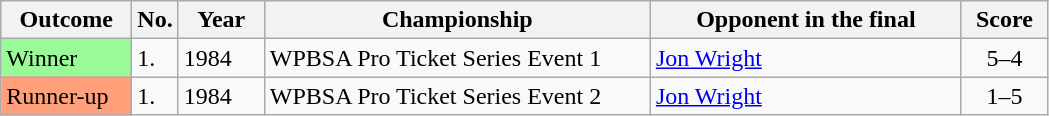<table class="wikitable">
<tr>
<th width="80">Outcome</th>
<th width="20">No.</th>
<th width="50">Year</th>
<th style="width:250px;">Championship</th>
<th style="width:200px;">Opponent in the final</th>
<th style="width:50px;">Score</th>
</tr>
<tr>
<td style="background:#98FB98">Winner</td>
<td>1.</td>
<td>1984</td>
<td>WPBSA Pro Ticket Series Event 1</td>
<td> <a href='#'>Jon Wright</a></td>
<td align=center>5–4</td>
</tr>
<tr>
<td style="background:#ffa07a;">Runner-up</td>
<td>1.</td>
<td>1984</td>
<td>WPBSA Pro Ticket Series Event 2</td>
<td> <a href='#'>Jon Wright</a></td>
<td align=center>1–5</td>
</tr>
</table>
